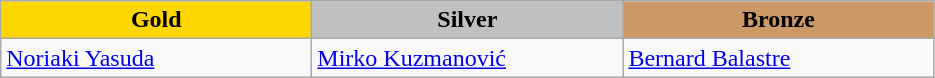<table class="wikitable" style="text-align:left">
<tr align="center">
<td width=200 bgcolor=gold><strong>Gold</strong></td>
<td width=200 bgcolor=silver><strong>Silver</strong></td>
<td width=200 bgcolor=CC9966><strong>Bronze</strong></td>
</tr>
<tr>
<td><a href='#'>Noriaki Yasuda</a><br><em></em></td>
<td><a href='#'>Mirko Kuzmanović</a><br><em></em></td>
<td><a href='#'>Bernard Balastre</a><br><em></em></td>
</tr>
</table>
